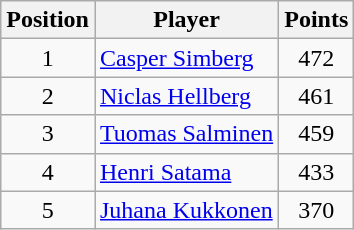<table class=wikitable>
<tr>
<th>Position</th>
<th>Player</th>
<th>Points</th>
</tr>
<tr>
<td align=center>1</td>
<td> <a href='#'>Casper Simberg</a></td>
<td align=center>472</td>
</tr>
<tr>
<td align=center>2</td>
<td> <a href='#'>Niclas Hellberg</a></td>
<td align=center>461</td>
</tr>
<tr>
<td align=center>3</td>
<td> <a href='#'>Tuomas Salminen</a></td>
<td align=center>459</td>
</tr>
<tr>
<td align=center>4</td>
<td> <a href='#'>Henri Satama</a></td>
<td align=center>433</td>
</tr>
<tr>
<td align=center>5</td>
<td> <a href='#'>Juhana Kukkonen</a></td>
<td align=center>370</td>
</tr>
</table>
